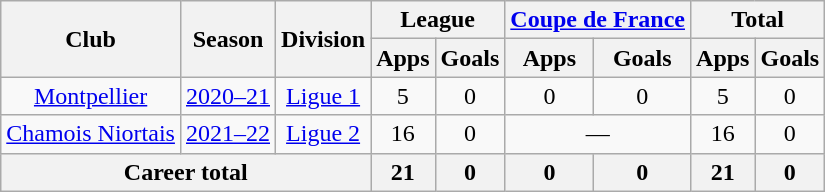<table class="wikitable" style="text-align: center">
<tr>
<th rowspan="2">Club</th>
<th rowspan="2">Season</th>
<th rowspan="2">Division</th>
<th colspan="2">League</th>
<th colspan="2"><a href='#'>Coupe de France</a></th>
<th colspan="2">Total</th>
</tr>
<tr>
<th>Apps</th>
<th>Goals</th>
<th>Apps</th>
<th>Goals</th>
<th>Apps</th>
<th>Goals</th>
</tr>
<tr>
<td><a href='#'>Montpellier</a></td>
<td><a href='#'>2020–21</a></td>
<td><a href='#'>Ligue 1</a></td>
<td>5</td>
<td>0</td>
<td>0</td>
<td>0</td>
<td>5</td>
<td>0</td>
</tr>
<tr>
<td><a href='#'>Chamois Niortais</a></td>
<td><a href='#'>2021–22</a></td>
<td><a href='#'>Ligue 2</a></td>
<td>16</td>
<td>0</td>
<td colspan="2">—</td>
<td>16</td>
<td>0</td>
</tr>
<tr>
<th colspan="3">Career total</th>
<th>21</th>
<th>0</th>
<th>0</th>
<th>0</th>
<th>21</th>
<th>0</th>
</tr>
</table>
